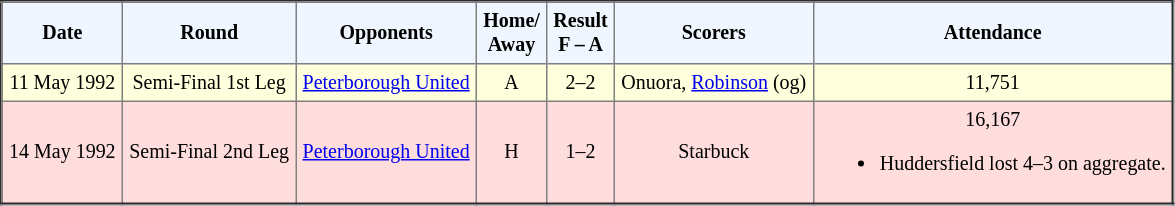<table border="2" cellpadding="4" style="border-collapse:collapse; text-align:center; font-size:smaller;">
<tr style="background:#f0f6ff;">
<th><strong>Date</strong></th>
<th><strong>Round</strong></th>
<th><strong>Opponents</strong></th>
<th><strong>Home/<br>Away</strong></th>
<th><strong>Result<br>F – A</strong></th>
<th><strong>Scorers</strong></th>
<th><strong>Attendance</strong></th>
</tr>
<tr bgcolor="#ffffdd">
<td>11 May 1992</td>
<td>Semi-Final 1st Leg</td>
<td><a href='#'>Peterborough United</a></td>
<td>A</td>
<td>2–2</td>
<td>Onuora, <a href='#'>Robinson</a> (og)</td>
<td>11,751</td>
</tr>
<tr bgcolor="#ffdddd">
<td>14 May 1992</td>
<td>Semi-Final 2nd Leg</td>
<td><a href='#'>Peterborough United</a></td>
<td>H</td>
<td>1–2</td>
<td>Starbuck</td>
<td>16,167<br><ul><li>Huddersfield lost 4–3 on aggregate.</li></ul></td>
</tr>
</table>
